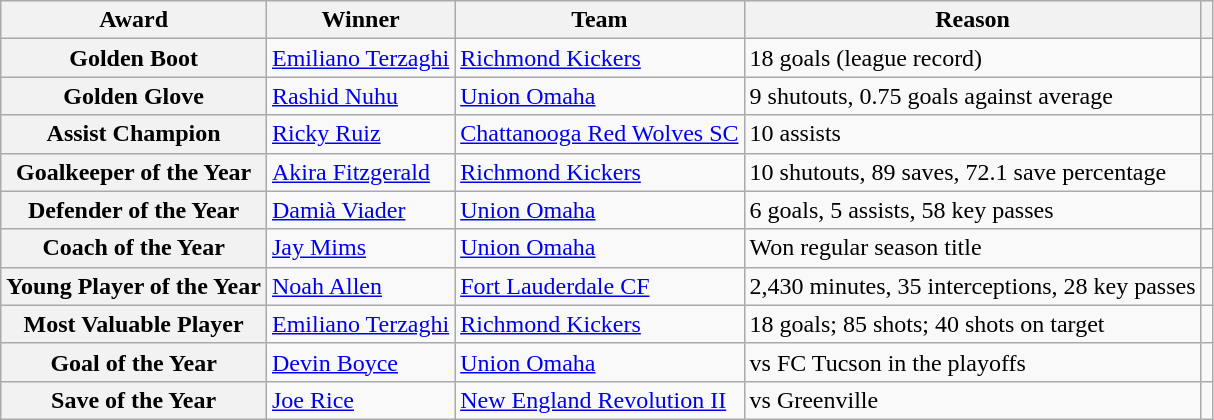<table class="wikitable">
<tr>
<th>Award</th>
<th>Winner</th>
<th>Team</th>
<th>Reason</th>
<th></th>
</tr>
<tr>
<th>Golden Boot</th>
<td> <a href='#'>Emiliano Terzaghi</a></td>
<td><a href='#'>Richmond Kickers</a></td>
<td>18 goals (league record)</td>
<td align=center></td>
</tr>
<tr>
<th>Golden Glove</th>
<td> <a href='#'>Rashid Nuhu</a></td>
<td><a href='#'>Union Omaha</a></td>
<td>9 shutouts, 0.75 goals against average</td>
<td align=center></td>
</tr>
<tr>
<th>Assist Champion</th>
<td> <a href='#'>Ricky Ruiz</a></td>
<td><a href='#'>Chattanooga Red Wolves SC</a></td>
<td>10 assists</td>
<td align=center></td>
</tr>
<tr>
<th>Goalkeeper of the Year</th>
<td> <a href='#'>Akira Fitzgerald</a></td>
<td><a href='#'>Richmond Kickers</a></td>
<td>10 shutouts, 89 saves, 72.1 save percentage</td>
<td align=center></td>
</tr>
<tr>
<th>Defender of the Year</th>
<td> <a href='#'>Damià Viader</a></td>
<td><a href='#'>Union Omaha</a></td>
<td>6 goals, 5 assists, 58 key passes</td>
<td align=center></td>
</tr>
<tr>
<th>Coach of the Year</th>
<td> <a href='#'>Jay Mims</a></td>
<td><a href='#'>Union Omaha</a></td>
<td>Won regular season title</td>
<td align=center></td>
</tr>
<tr>
<th>Young Player of the Year</th>
<td> <a href='#'>Noah Allen</a></td>
<td><a href='#'>Fort Lauderdale CF</a></td>
<td>2,430 minutes, 35 interceptions, 28 key passes</td>
<td align=center></td>
</tr>
<tr>
<th>Most Valuable Player</th>
<td> <a href='#'>Emiliano Terzaghi</a></td>
<td><a href='#'>Richmond Kickers</a></td>
<td>18 goals; 85 shots; 40 shots on target</td>
<td align=center></td>
</tr>
<tr>
<th>Goal of the Year</th>
<td> <a href='#'>Devin Boyce</a></td>
<td><a href='#'>Union Omaha</a></td>
<td>vs FC Tucson in the playoffs</td>
<td align=center></td>
</tr>
<tr>
<th>Save of the Year</th>
<td> <a href='#'>Joe Rice</a></td>
<td><a href='#'>New England Revolution II</a></td>
<td>vs Greenville</td>
<td align=center></td>
</tr>
</table>
